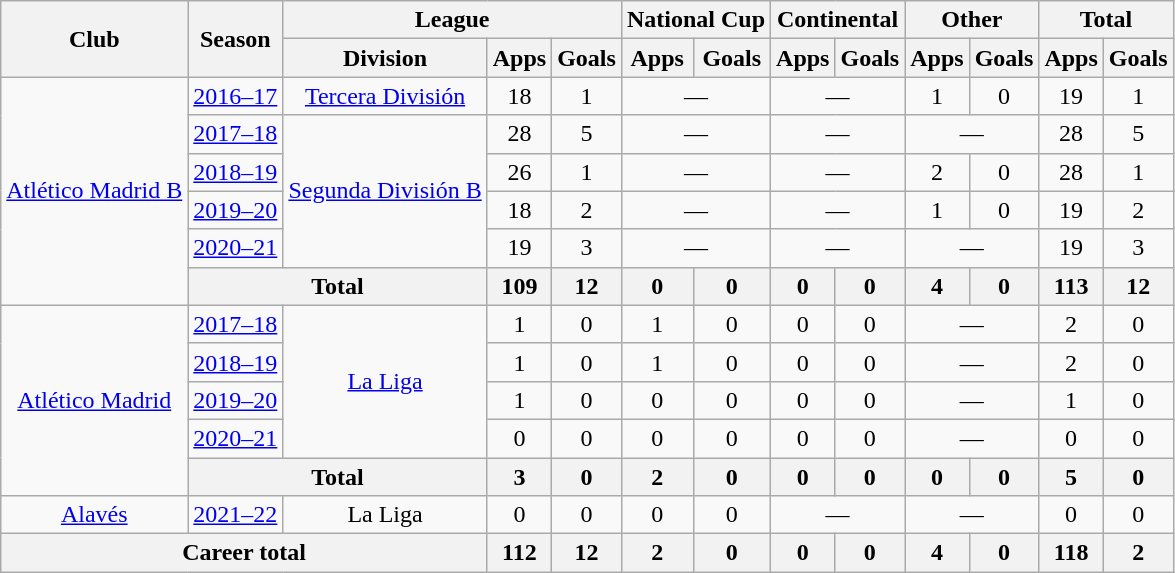<table class="wikitable" style="text-align:center">
<tr>
<th rowspan="2">Club</th>
<th rowspan="2">Season</th>
<th colspan="3">League</th>
<th colspan="2">National Cup</th>
<th colspan="2">Continental</th>
<th colspan="2">Other</th>
<th colspan="2">Total</th>
</tr>
<tr>
<th>Division</th>
<th>Apps</th>
<th>Goals</th>
<th>Apps</th>
<th>Goals</th>
<th>Apps</th>
<th>Goals</th>
<th>Apps</th>
<th>Goals</th>
<th>Apps</th>
<th>Goals</th>
</tr>
<tr>
<td rowspan="6"><a href='#'>Atlético Madrid B</a></td>
<td><a href='#'>2016–17</a></td>
<td><a href='#'>Tercera División</a></td>
<td>18</td>
<td>1</td>
<td colspan="2">—</td>
<td colspan="2">—</td>
<td>1</td>
<td>0</td>
<td>19</td>
<td>1</td>
</tr>
<tr>
<td><a href='#'>2017–18</a></td>
<td rowspan="4"><a href='#'>Segunda División B</a></td>
<td>28</td>
<td>5</td>
<td colspan="2">—</td>
<td colspan="2">—</td>
<td colspan="2">—</td>
<td>28</td>
<td>5</td>
</tr>
<tr>
<td><a href='#'>2018–19</a></td>
<td>26</td>
<td>1</td>
<td colspan="2">—</td>
<td colspan="2">—</td>
<td>2</td>
<td>0</td>
<td>28</td>
<td>1</td>
</tr>
<tr>
<td><a href='#'>2019–20</a></td>
<td>18</td>
<td>2</td>
<td colspan="2">—</td>
<td colspan="2">—</td>
<td>1</td>
<td>0</td>
<td>19</td>
<td>2</td>
</tr>
<tr>
<td><a href='#'>2020–21</a></td>
<td>19</td>
<td>3</td>
<td colspan="2">—</td>
<td colspan="2">—</td>
<td colspan="2">—</td>
<td>19</td>
<td>3</td>
</tr>
<tr>
<th colspan="2">Total</th>
<th>109</th>
<th>12</th>
<th>0</th>
<th>0</th>
<th>0</th>
<th>0</th>
<th>4</th>
<th>0</th>
<th>113</th>
<th>12</th>
</tr>
<tr>
<td rowspan="5"><a href='#'>Atlético Madrid</a></td>
<td><a href='#'>2017–18</a></td>
<td rowspan="4"><a href='#'>La Liga</a></td>
<td>1</td>
<td>0</td>
<td>1</td>
<td>0</td>
<td>0</td>
<td>0</td>
<td colspan="2">—</td>
<td>2</td>
<td>0</td>
</tr>
<tr>
<td><a href='#'>2018–19</a></td>
<td>1</td>
<td>0</td>
<td>1</td>
<td>0</td>
<td>0</td>
<td>0</td>
<td colspan="2">—</td>
<td>2</td>
<td>0</td>
</tr>
<tr>
<td><a href='#'>2019–20</a></td>
<td>1</td>
<td>0</td>
<td>0</td>
<td>0</td>
<td>0</td>
<td>0</td>
<td colspan="2">—</td>
<td>1</td>
<td>0</td>
</tr>
<tr>
<td><a href='#'>2020–21</a></td>
<td>0</td>
<td>0</td>
<td>0</td>
<td>0</td>
<td>0</td>
<td>0</td>
<td colspan="2">—</td>
<td>0</td>
<td>0</td>
</tr>
<tr>
<th colspan="2">Total</th>
<th>3</th>
<th>0</th>
<th>2</th>
<th>0</th>
<th>0</th>
<th>0</th>
<th>0</th>
<th>0</th>
<th>5</th>
<th>0</th>
</tr>
<tr>
<td><a href='#'>Alavés</a></td>
<td><a href='#'>2021–22</a></td>
<td>La Liga</td>
<td>0</td>
<td>0</td>
<td>0</td>
<td>0</td>
<td colspan="2">—</td>
<td colspan="2">—</td>
<td>0</td>
<td>0</td>
</tr>
<tr>
<th colspan="3">Career total</th>
<th>112</th>
<th>12</th>
<th>2</th>
<th>0</th>
<th>0</th>
<th>0</th>
<th>4</th>
<th>0</th>
<th>118</th>
<th>2</th>
</tr>
</table>
